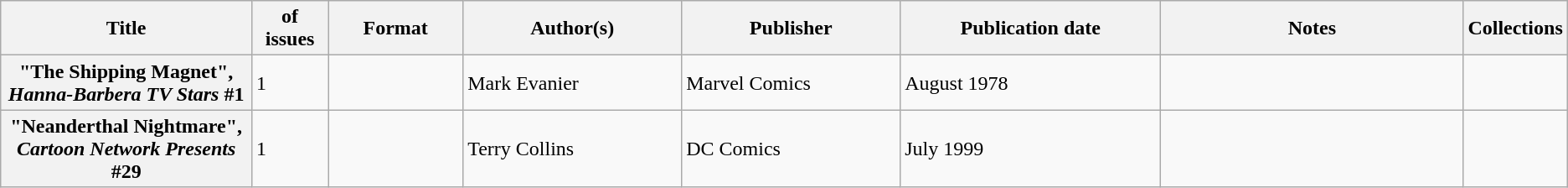<table class="wikitable">
<tr>
<th>Title</th>
<th style="width:40pt"> of issues</th>
<th style="width:75pt">Format</th>
<th style="width:125pt">Author(s)</th>
<th style="width:125pt">Publisher</th>
<th style="width:150pt">Publication date</th>
<th style="width:175pt">Notes</th>
<th>Collections</th>
</tr>
<tr>
<th>"The Shipping Magnet", <em>Hanna-Barbera TV Stars</em> #1</th>
<td>1</td>
<td></td>
<td>Mark Evanier</td>
<td>Marvel Comics</td>
<td>August 1978</td>
<td></td>
<td></td>
</tr>
<tr>
<th>"Neanderthal Nightmare", <em>Cartoon Network Presents</em> #29</th>
<td>1</td>
<td></td>
<td>Terry Collins</td>
<td>DC Comics</td>
<td>July 1999</td>
<td></td>
<td></td>
</tr>
</table>
